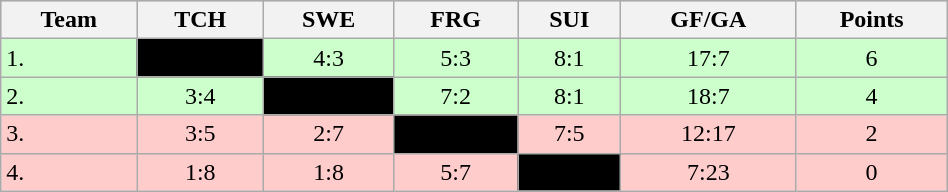<table class="wikitable" bgcolor="#EFEFFF" width="50%">
<tr bgcolor="#BCD2EE">
<th>Team</th>
<th>TCH</th>
<th>SWE</th>
<th>FRG</th>
<th>SUI</th>
<th>GF/GA</th>
<th>Points</th>
</tr>
<tr bgcolor="#ccffcc" align="center">
<td align="left">1. </td>
<td style="background:#000000;"></td>
<td>4:3</td>
<td>5:3</td>
<td>8:1</td>
<td>17:7</td>
<td>6</td>
</tr>
<tr bgcolor="#ccffcc" align="center">
<td align="left">2. </td>
<td>3:4</td>
<td style="background:#000000;"></td>
<td>7:2</td>
<td>8:1</td>
<td>18:7</td>
<td>4</td>
</tr>
<tr bgcolor="#ffcccc" align="center">
<td align="left">3. </td>
<td>3:5</td>
<td>2:7</td>
<td style="background:#000000;"></td>
<td>7:5</td>
<td>12:17</td>
<td>2</td>
</tr>
<tr bgcolor="#ffcccc" align="center">
<td align="left">4. </td>
<td>1:8</td>
<td>1:8</td>
<td>5:7</td>
<td style="background:#000000;"></td>
<td>7:23</td>
<td>0</td>
</tr>
</table>
